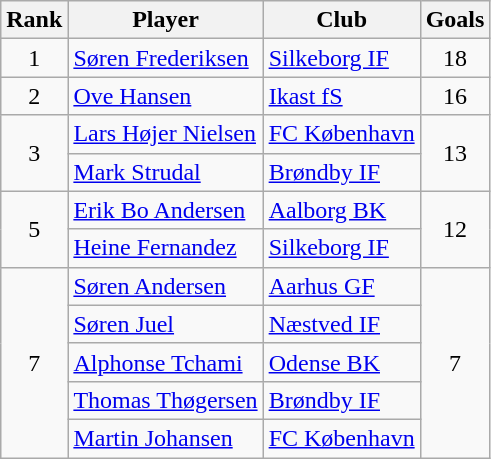<table class="wikitable" style="text-align: center;">
<tr>
<th>Rank</th>
<th>Player</th>
<th>Club</th>
<th>Goals</th>
</tr>
<tr>
<td>1</td>
<td align="left"> <a href='#'>Søren Frederiksen</a></td>
<td align="left"><a href='#'>Silkeborg IF</a></td>
<td>18</td>
</tr>
<tr>
<td>2</td>
<td align="left"> <a href='#'>Ove Hansen</a></td>
<td align="left"><a href='#'>Ikast fS</a></td>
<td>16</td>
</tr>
<tr>
<td rowspan="2">3</td>
<td align="left"> <a href='#'>Lars Højer Nielsen</a></td>
<td align="left"><a href='#'>FC København</a></td>
<td rowspan="2">13</td>
</tr>
<tr>
<td align="left"> <a href='#'>Mark Strudal</a></td>
<td align="left"><a href='#'>Brøndby IF</a></td>
</tr>
<tr>
<td rowspan="2">5</td>
<td align="left"> <a href='#'>Erik Bo Andersen</a></td>
<td align="left"><a href='#'>Aalborg BK</a></td>
<td rowspan="2">12</td>
</tr>
<tr>
<td align="left"> <a href='#'>Heine Fernandez</a></td>
<td align="left"><a href='#'>Silkeborg IF</a></td>
</tr>
<tr>
<td rowspan="5">7</td>
<td align="left"> <a href='#'>Søren Andersen</a></td>
<td align="left"><a href='#'>Aarhus GF</a></td>
<td rowspan="5">7</td>
</tr>
<tr>
<td align="left"> <a href='#'>Søren Juel</a></td>
<td align="left"><a href='#'>Næstved IF</a></td>
</tr>
<tr>
<td align="left"> <a href='#'>Alphonse Tchami</a></td>
<td align="left"><a href='#'>Odense BK</a></td>
</tr>
<tr>
<td align="left"> <a href='#'>Thomas Thøgersen</a></td>
<td align="left"><a href='#'>Brøndby IF</a></td>
</tr>
<tr>
<td align="left"> <a href='#'>Martin Johansen</a></td>
<td align="left"><a href='#'>FC København</a></td>
</tr>
</table>
